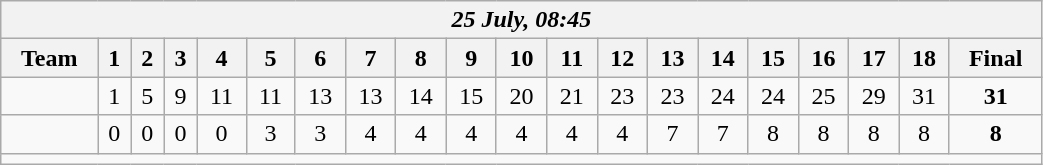<table class=wikitable style="text-align:center; width: 55%">
<tr>
<th colspan=20><em>25 July, 08:45</em></th>
</tr>
<tr>
<th>Team</th>
<th>1</th>
<th>2</th>
<th>3</th>
<th>4</th>
<th>5</th>
<th>6</th>
<th>7</th>
<th>8</th>
<th>9</th>
<th>10</th>
<th>11</th>
<th>12</th>
<th>13</th>
<th>14</th>
<th>15</th>
<th>16</th>
<th>17</th>
<th>18</th>
<th>Final</th>
</tr>
<tr>
<td align=left><strong></strong></td>
<td>1</td>
<td>5</td>
<td>9</td>
<td>11</td>
<td>11</td>
<td>13</td>
<td>13</td>
<td>14</td>
<td>15</td>
<td>20</td>
<td>21</td>
<td>23</td>
<td>23</td>
<td>24</td>
<td>24</td>
<td>25</td>
<td>29</td>
<td>31</td>
<td><strong>31</strong></td>
</tr>
<tr>
<td align=left></td>
<td>0</td>
<td>0</td>
<td>0</td>
<td>0</td>
<td>3</td>
<td>3</td>
<td>4</td>
<td>4</td>
<td>4</td>
<td>4</td>
<td>4</td>
<td>4</td>
<td>7</td>
<td>7</td>
<td>8</td>
<td>8</td>
<td>8</td>
<td>8</td>
<td><strong>8</strong></td>
</tr>
<tr>
<td colspan=20></td>
</tr>
</table>
